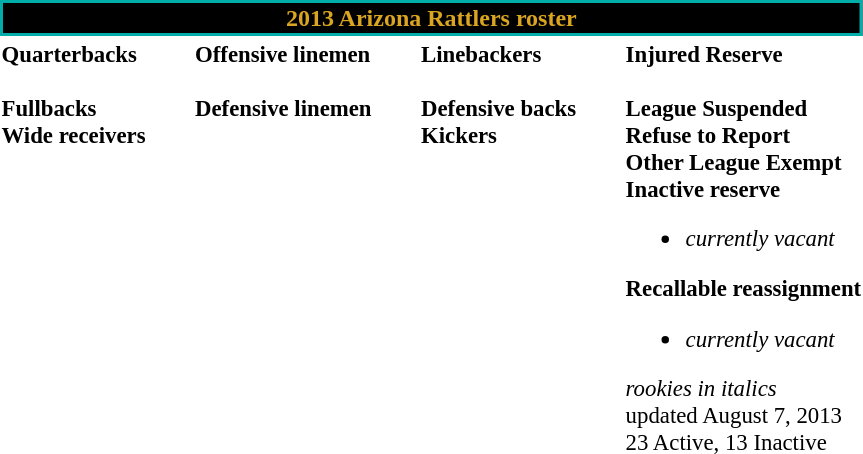<table class="toccolours" style="text-align: left;">
<tr>
<th colspan=7 style="background:#000; border: 2px solid #00ADA9; color:#DAA520; text-align:center;"><strong>2013 Arizona Rattlers roster</strong></th>
</tr>
<tr>
<td style="font-size: 95%;" valign="top"><strong>Quarterbacks</strong><br>
<br><strong>Fullbacks</strong>
<br><strong>Wide receivers</strong>





</td>
<td style="width: 25px;"></td>
<td style="font-size: 95%;" valign="top"><strong>Offensive linemen</strong><br>

<br><strong>Defensive linemen</strong>



</td>
<td style="width: 25px;"></td>
<td style="font-size: 95%;" valign="top"><strong>Linebackers</strong><br><br><strong>Defensive backs</strong>




<br><strong>Kickers</strong>
</td>
<td style="width: 25px;"></td>
<td style="font-size: 95%;" valign="top"><strong>Injured Reserve</strong><br>
<br><strong>League Suspended</strong>



<br><strong>Refuse to Report</strong>


<br><strong>Other League Exempt</strong>


<br><strong>Inactive reserve</strong><ul><li><em>currently vacant</em></li></ul><strong>Recallable reassignment</strong><ul><li><em>currently vacant</em></li></ul>
<em>rookies in italics</em><br>
<span></span> updated August 7, 2013<br>
23 Active, 13 Inactive
</td>
</tr>
<tr>
</tr>
</table>
